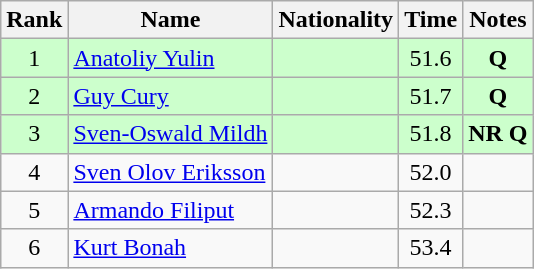<table class="wikitable sortable" style="text-align:center">
<tr>
<th>Rank</th>
<th>Name</th>
<th>Nationality</th>
<th>Time</th>
<th>Notes</th>
</tr>
<tr bgcolor=ccffcc>
<td>1</td>
<td align=left><a href='#'>Anatoliy Yulin</a></td>
<td align=left></td>
<td>51.6</td>
<td><strong>Q</strong></td>
</tr>
<tr bgcolor=ccffcc>
<td>2</td>
<td align=left><a href='#'>Guy Cury</a></td>
<td align=left></td>
<td>51.7</td>
<td><strong>Q</strong></td>
</tr>
<tr bgcolor=ccffcc>
<td>3</td>
<td align=left><a href='#'>Sven-Oswald Mildh</a></td>
<td align=left></td>
<td>51.8</td>
<td><strong>NR Q</strong></td>
</tr>
<tr>
<td>4</td>
<td align=left><a href='#'>Sven Olov Eriksson</a></td>
<td align=left></td>
<td>52.0</td>
<td></td>
</tr>
<tr>
<td>5</td>
<td align=left><a href='#'>Armando Filiput</a></td>
<td align=left></td>
<td>52.3</td>
<td></td>
</tr>
<tr>
<td>6</td>
<td align=left><a href='#'>Kurt Bonah</a></td>
<td align=left></td>
<td>53.4</td>
<td></td>
</tr>
</table>
